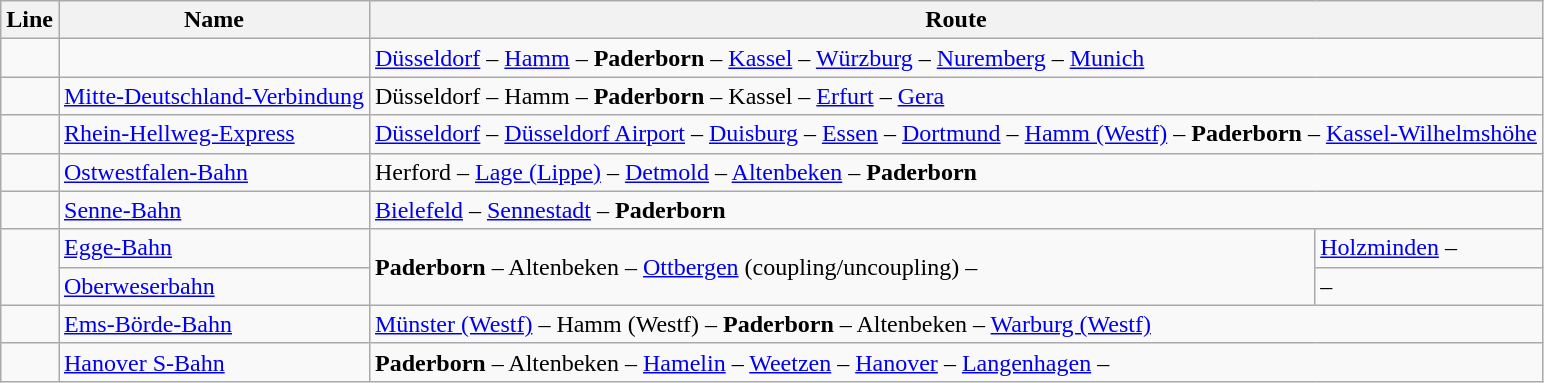<table class="wikitable">
<tr>
<th>Line</th>
<th>Name</th>
<th colspan="2">Route</th>
</tr>
<tr>
<td></td>
<td></td>
<td colspan="2"><a href='#'>Düsseldorf</a> – <a href='#'>Hamm</a> – <strong>Paderborn</strong> – <a href='#'>Kassel</a> – <a href='#'>Würzburg</a> – <a href='#'>Nuremberg</a> – <a href='#'>Munich</a></td>
</tr>
<tr>
<td></td>
<td><a href='#'>Mitte-Deutschland-Verbindung</a></td>
<td colspan="2">Düsseldorf – Hamm – <strong>Paderborn</strong> – Kassel – <a href='#'>Erfurt</a> – <a href='#'>Gera</a></td>
</tr>
<tr>
<td></td>
<td><a href='#'>Rhein-Hellweg-Express</a></td>
<td colspan="2"><a href='#'>Düsseldorf</a> – <a href='#'>Düsseldorf Airport</a> – <a href='#'>Duisburg</a> – <a href='#'>Essen</a> – <a href='#'>Dortmund</a> – <a href='#'>Hamm (Westf)</a> – <strong>Paderborn</strong> – <a href='#'>Kassel-Wilhelmshöhe</a></td>
</tr>
<tr>
<td></td>
<td><a href='#'>Ostwestfalen-Bahn</a></td>
<td colspan="2">Herford – <a href='#'>Lage (Lippe)</a> – <a href='#'>Detmold</a> – <a href='#'>Altenbeken</a> – <strong>Paderborn</strong></td>
</tr>
<tr>
<td></td>
<td><a href='#'>Senne-Bahn</a></td>
<td colspan="2"><a href='#'>Bielefeld</a> – <a href='#'>Sennestadt</a> – <strong>Paderborn</strong></td>
</tr>
<tr>
<td rowspan="2"><br></td>
<td><a href='#'>Egge-Bahn</a></td>
<td rowspan="2"><strong>Paderborn</strong> – Altenbeken – <a href='#'>Ottbergen</a> (coupling/uncoupling) –</td>
<td><a href='#'>Holzminden</a> – </td>
</tr>
<tr>
<td><a href='#'>Oberweserbahn</a></td>
<td> – </td>
</tr>
<tr>
<td></td>
<td><a href='#'>Ems-Börde-Bahn</a></td>
<td colspan="2"><a href='#'>Münster (Westf)</a> – Hamm (Westf) – <strong>Paderborn</strong> – Altenbeken – <a href='#'>Warburg (Westf)</a></td>
</tr>
<tr>
<td></td>
<td><a href='#'>Hanover S-Bahn</a></td>
<td colspan="2"><strong>Paderborn</strong> – Altenbeken – <a href='#'>Hamelin</a> – <a href='#'>Weetzen</a> – <a href='#'>Hanover</a> – <a href='#'>Langenhagen</a> – </td>
</tr>
</table>
